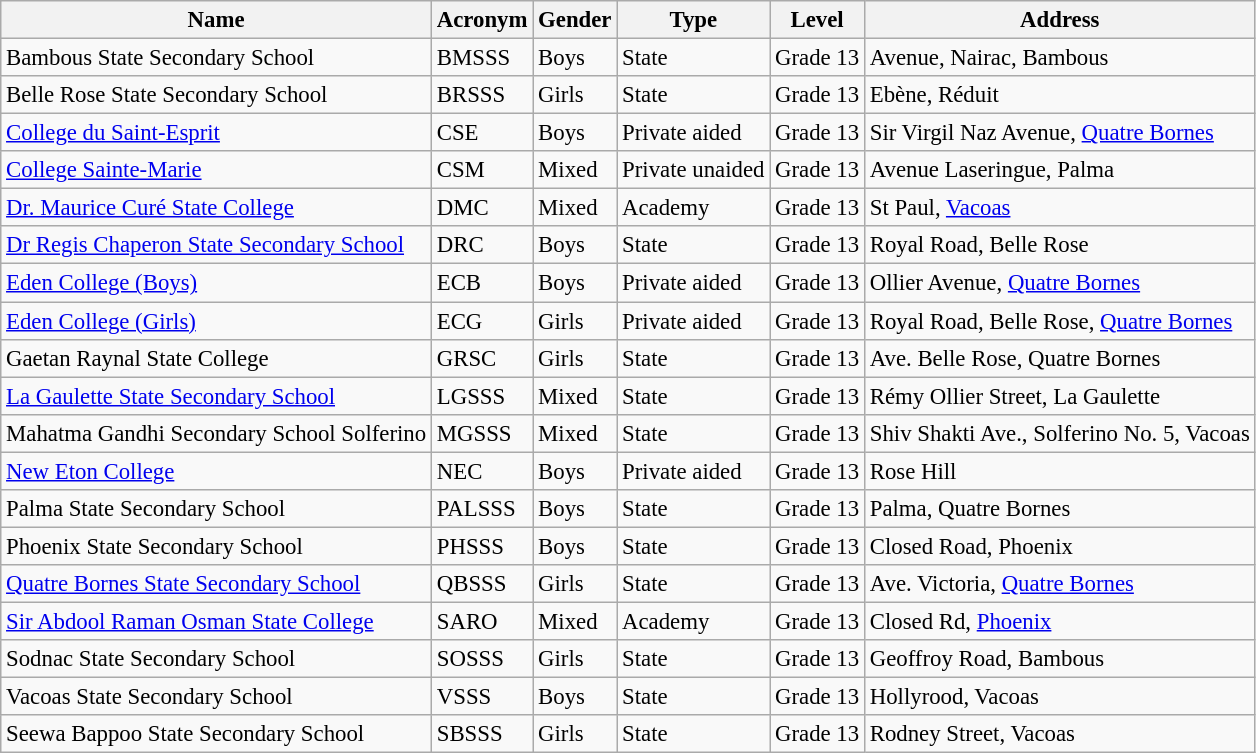<table class="wikitable sortable" style="font-size:95%;">
<tr>
<th>Name</th>
<th>Acronym</th>
<th>Gender</th>
<th>Type</th>
<th>Level</th>
<th>Address</th>
</tr>
<tr>
<td>Bambous State Secondary School</td>
<td>BMSSS</td>
<td>Boys</td>
<td>State</td>
<td>Grade 13</td>
<td>Avenue, Nairac, Bambous</td>
</tr>
<tr>
<td>Belle Rose State Secondary School</td>
<td>BRSSS</td>
<td>Girls</td>
<td>State</td>
<td>Grade 13</td>
<td>Ebène, Réduit</td>
</tr>
<tr>
<td><a href='#'>College du Saint-Esprit</a></td>
<td>CSE</td>
<td>Boys</td>
<td>Private aided</td>
<td>Grade 13</td>
<td>Sir Virgil Naz Avenue, <a href='#'>Quatre Bornes</a></td>
</tr>
<tr>
<td><a href='#'>College Sainte-Marie</a></td>
<td>CSM</td>
<td>Mixed</td>
<td>Private unaided</td>
<td>Grade 13</td>
<td>Avenue Laseringue, Palma</td>
</tr>
<tr>
<td><a href='#'>Dr. Maurice Curé State College</a></td>
<td>DMC</td>
<td>Mixed</td>
<td>Academy</td>
<td>Grade 13</td>
<td>St Paul, <a href='#'>Vacoas</a></td>
</tr>
<tr>
<td><a href='#'>Dr Regis Chaperon State Secondary School</a></td>
<td>DRC</td>
<td>Boys</td>
<td>State</td>
<td>Grade 13</td>
<td>Royal Road, Belle Rose</td>
</tr>
<tr>
<td><a href='#'>Eden College (Boys)</a></td>
<td>ECB</td>
<td>Boys</td>
<td>Private aided</td>
<td>Grade 13</td>
<td>Ollier Avenue, <a href='#'>Quatre Bornes</a></td>
</tr>
<tr>
<td><a href='#'>Eden College (Girls)</a></td>
<td>ECG</td>
<td>Girls</td>
<td>Private aided</td>
<td>Grade 13</td>
<td>Royal Road, Belle Rose, <a href='#'>Quatre Bornes</a></td>
</tr>
<tr>
<td>Gaetan Raynal State College</td>
<td>GRSC</td>
<td>Girls</td>
<td>State</td>
<td>Grade 13</td>
<td>Ave. Belle Rose, Quatre Bornes</td>
</tr>
<tr>
<td><a href='#'>La Gaulette State Secondary School</a></td>
<td>LGSSS</td>
<td>Mixed</td>
<td>State</td>
<td>Grade 13</td>
<td>Rémy Ollier Street, La Gaulette</td>
</tr>
<tr>
<td>Mahatma Gandhi Secondary School Solferino</td>
<td>MGSSS</td>
<td>Mixed</td>
<td>State</td>
<td>Grade 13</td>
<td>Shiv Shakti Ave., Solferino No. 5, Vacoas</td>
</tr>
<tr>
<td><a href='#'>New Eton College</a></td>
<td>NEC</td>
<td>Boys</td>
<td>Private aided</td>
<td>Grade 13</td>
<td>Rose Hill</td>
</tr>
<tr>
<td>Palma State Secondary School</td>
<td>PALSSS</td>
<td>Boys</td>
<td>State</td>
<td>Grade 13</td>
<td>Palma, Quatre Bornes</td>
</tr>
<tr>
<td>Phoenix State Secondary School</td>
<td>PHSSS</td>
<td>Boys</td>
<td>State</td>
<td>Grade 13</td>
<td>Closed Road, Phoenix</td>
</tr>
<tr>
<td><a href='#'>Quatre Bornes State Secondary School</a></td>
<td>QBSSS</td>
<td>Girls</td>
<td>State</td>
<td>Grade 13</td>
<td>Ave. Victoria, <a href='#'>Quatre Bornes</a></td>
</tr>
<tr>
<td><a href='#'>Sir Abdool Raman Osman State College</a></td>
<td>SARO</td>
<td>Mixed</td>
<td>Academy</td>
<td>Grade 13</td>
<td>Closed Rd, <a href='#'>Phoenix</a></td>
</tr>
<tr>
<td>Sodnac State Secondary School</td>
<td>SOSSS</td>
<td>Girls</td>
<td>State</td>
<td>Grade 13</td>
<td>Geoffroy Road, Bambous</td>
</tr>
<tr>
<td>Vacoas State Secondary School</td>
<td>VSSS</td>
<td>Boys</td>
<td>State</td>
<td>Grade 13</td>
<td>Hollyrood, Vacoas</td>
</tr>
<tr>
<td>Seewa Bappoo State Secondary School</td>
<td>SBSSS</td>
<td>Girls</td>
<td>State</td>
<td>Grade 13</td>
<td>Rodney Street, Vacoas</td>
</tr>
</table>
